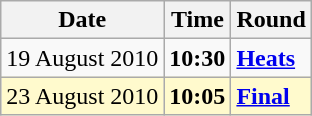<table class="wikitable">
<tr>
<th>Date</th>
<th>Time</th>
<th>Round</th>
</tr>
<tr>
<td>19 August 2010</td>
<td><strong>10:30</strong></td>
<td><strong><a href='#'>Heats</a></strong></td>
</tr>
<tr style=background:lemonchiffon>
<td>23 August 2010</td>
<td><strong>10:05</strong></td>
<td><strong><a href='#'>Final</a></strong></td>
</tr>
</table>
